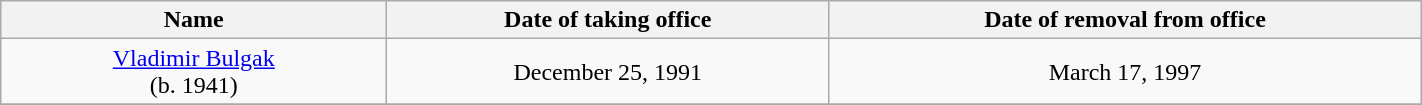<table class="wikitable" style="text-align:center" width=75%>
<tr>
<th width=250px>Name</th>
<th>Date of taking office</th>
<th>Date of removal from office</th>
</tr>
<tr>
<td><a href='#'>Vladimir Bulgak</a><br>(b. 1941)<br></td>
<td>December 25, 1991</td>
<td>March 17, 1997</td>
</tr>
<tr>
</tr>
</table>
